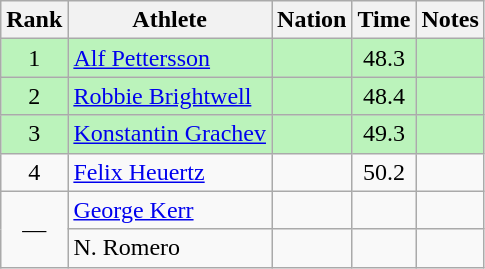<table class="wikitable sortable" style="text-align:center">
<tr>
<th>Rank</th>
<th>Athlete</th>
<th>Nation</th>
<th>Time</th>
<th>Notes</th>
</tr>
<tr bgcolor=bbf3bb>
<td>1</td>
<td align=left><a href='#'>Alf Pettersson</a></td>
<td align=left></td>
<td>48.3</td>
<td></td>
</tr>
<tr bgcolor=bbf3bb>
<td>2</td>
<td align=left><a href='#'>Robbie Brightwell</a></td>
<td align=left></td>
<td>48.4</td>
<td></td>
</tr>
<tr bgcolor=bbf3bb>
<td>3</td>
<td align=left><a href='#'>Konstantin Grachev</a></td>
<td align=left></td>
<td>49.3</td>
<td></td>
</tr>
<tr>
<td>4</td>
<td align=left><a href='#'>Felix Heuertz</a></td>
<td align=left></td>
<td>50.2</td>
<td></td>
</tr>
<tr>
<td rowspan=2 data-sort-value=5>—</td>
<td align=left><a href='#'>George Kerr</a></td>
<td align=left></td>
<td></td>
<td></td>
</tr>
<tr>
<td align=left>N. Romero</td>
<td align=left></td>
<td></td>
<td></td>
</tr>
</table>
